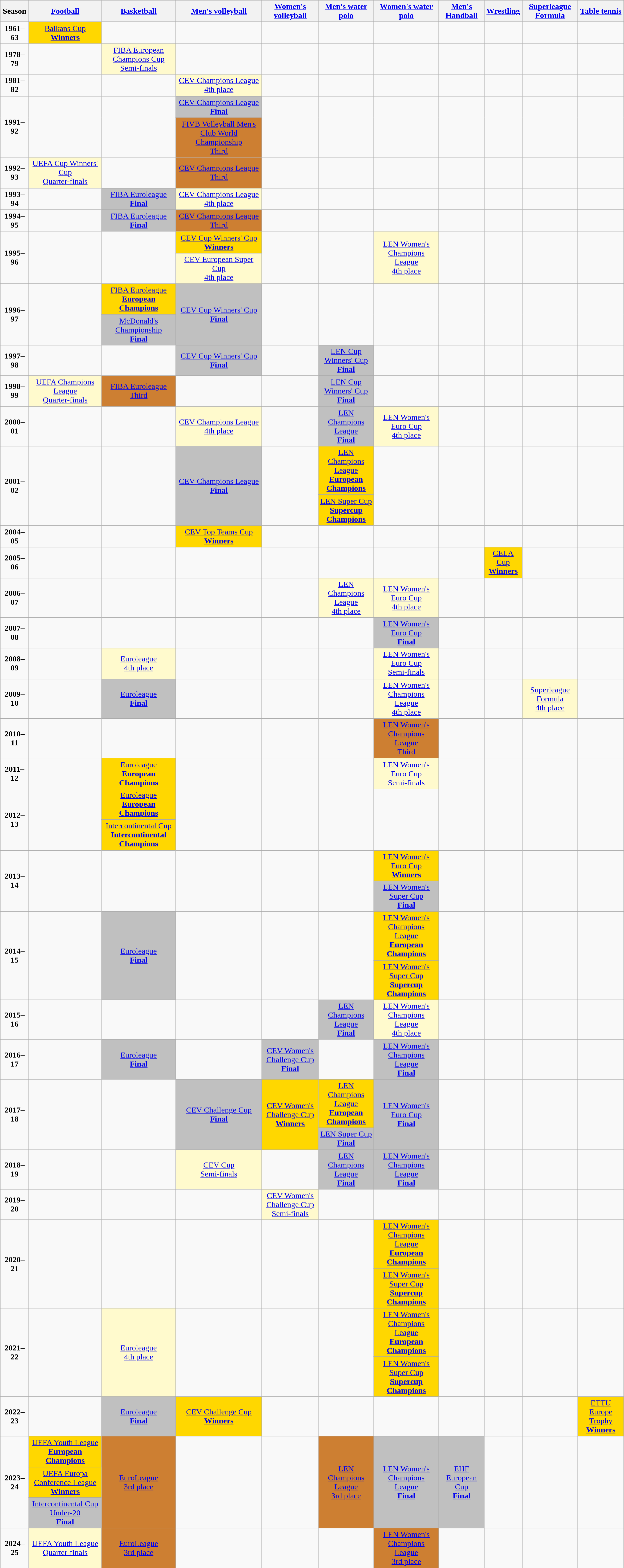<table class="wikitable" style="text-align: center">
<tr>
<th>Season</th>
<th><a href='#'>Football</a></th>
<th><a href='#'>Basketball</a></th>
<th><a href='#'>Men's volleyball</a></th>
<th><a href='#'>Women's volleyball</a></th>
<th><a href='#'>Men's water polo</a></th>
<th><a href='#'>Women's water polo</a></th>
<th><a href='#'>Men's Handball</a></th>
<th><a href='#'>Wrestling</a></th>
<th><a href='#'>Superleague Formula</a></th>
<th><a href='#'>Table tennis</a></th>
</tr>
<tr>
<td><strong>1961–63</strong></td>
<td style="background:gold;"><a href='#'>Balkans Cup</a><br> <a href='#'><strong>Winners</strong></a></td>
<td></td>
<td></td>
<td></td>
<td></td>
<td></td>
<td></td>
<td></td>
<td></td>
<td></td>
</tr>
<tr>
<td><strong>1978–79</strong></td>
<td></td>
<td style="background:LemonChiffon;"><a href='#'>FIBA European Champions Cup</a><br><a href='#'>Semi-finals</a></td>
<td></td>
<td></td>
<td></td>
<td></td>
<td></td>
<td></td>
<td></td>
<td></td>
</tr>
<tr>
<td><strong>1981–82</strong></td>
<td></td>
<td></td>
<td style="background:LemonChiffon;"><a href='#'>CEV Champions League</a><br> <a href='#'>4th place</a></td>
<td></td>
<td></td>
<td></td>
<td></td>
<td></td>
<td></td>
<td></td>
</tr>
<tr>
<td rowspan="2"><strong>1991–92</strong></td>
<td rowspan="2"></td>
<td rowspan="2"></td>
<td style="background:silver;"><a href='#'>CEV Champions League</a><br> <a href='#'><strong>Final</strong></a></td>
<td rowspan="2"></td>
<td rowspan="2"></td>
<td rowspan="2"></td>
<td rowspan="2"></td>
<td rowspan="2"></td>
<td rowspan="2"></td>
<td rowspan="2"></td>
</tr>
<tr>
<td style="background:#cd7f32;"><a href='#'>FIVB Volleyball Men's Club World Championship</a><br><a href='#'>Third</a></td>
</tr>
<tr>
<td><strong>1992–93</strong></td>
<td style="background:LemonChiffon;"><a href='#'>UEFA Cup Winners' Cup</a><br><a href='#'>Quarter-finals</a></td>
<td></td>
<td style="background:#cd7f32;"><a href='#'>CEV Champions League</a><br> <a href='#'>Third</a></td>
<td></td>
<td></td>
<td></td>
<td></td>
<td></td>
<td></td>
<td></td>
</tr>
<tr>
<td><strong>1993–94</strong></td>
<td></td>
<td style="background:silver;"><a href='#'>FIBA Euroleague</a><br> <a href='#'><strong>Final</strong></a></td>
<td style="background:LemonChiffon;"><a href='#'>CEV Champions League</a><br> <a href='#'>4th place</a></td>
<td></td>
<td></td>
<td></td>
<td></td>
<td></td>
<td></td>
<td></td>
</tr>
<tr>
<td><strong>1994–95</strong></td>
<td></td>
<td style="background:silver;"><a href='#'>FIBA Euroleague</a><br> <a href='#'><strong>Final</strong></a></td>
<td style="background:#cd7f32;"><a href='#'>CEV Champions League</a><br> <a href='#'>Third</a></td>
<td></td>
<td></td>
<td></td>
<td></td>
<td></td>
<td></td>
<td></td>
</tr>
<tr>
<td rowspan="2"><strong>1995–96</strong></td>
<td rowspan="2"></td>
<td rowspan="2"></td>
<td style="background:gold;"><a href='#'>CEV Cup Winners' Cup</a><br> <a href='#'><strong>Winners</strong></a></td>
<td rowspan="2"></td>
<td rowspan="2"></td>
<td rowspan="2" style="background:LemonChiffon;"><a href='#'>LEN Women's Champions League</a><br><a href='#'>4th place</a></td>
<td rowspan="2"></td>
<td rowspan="2"></td>
<td rowspan="2"></td>
<td rowspan="2"></td>
</tr>
<tr>
<td style="background:LemonChiffon;"><a href='#'>CEV European Super Cup</a><br> <a href='#'>4th place</a></td>
</tr>
<tr>
<td rowspan="2"><strong>1996–97</strong></td>
<td rowspan="2"></td>
<td style="background:gold;"><a href='#'>FIBA Euroleague</a><br> <a href='#'><strong>European<br>Champions</strong></a></td>
<td rowspan="2" style="background:silver;"><a href='#'>CEV Cup Winners' Cup</a><br> <a href='#'><strong>Final</strong></a></td>
<td rowspan="2"></td>
<td rowspan="2"></td>
<td rowspan="2"></td>
<td rowspan="2"></td>
<td rowspan="2"></td>
<td rowspan="2"></td>
<td rowspan="2"></td>
</tr>
<tr>
<td style="background:silver;"><a href='#'>McDonald's Championship</a><br> <a href='#'><strong>Final</strong></a></td>
</tr>
<tr>
<td><strong>1997–98</strong></td>
<td></td>
<td></td>
<td style="background:silver;"><a href='#'>CEV Cup Winners' Cup</a><br> <a href='#'><strong>Final</strong></a></td>
<td></td>
<td style="background:silver;"><a href='#'>LEN Cup Winners' Cup</a><br><a href='#'><strong>Final</strong></a></td>
<td></td>
<td></td>
<td></td>
<td></td>
<td></td>
</tr>
<tr>
<td><strong>1998–99</strong></td>
<td style="background:LemonChiffon;"><a href='#'>UEFA Champions League</a><br><a href='#'>Quarter-finals</a></td>
<td style="background:#cd7f32;"><a href='#'>FIBA Euroleague</a><br> <a href='#'>Τhird</a></td>
<td></td>
<td></td>
<td style="background:silver;"><a href='#'>LEN Cup Winners' Cup</a><br><a href='#'><strong>Final</strong></a></td>
<td></td>
<td></td>
<td></td>
<td></td>
<td></td>
</tr>
<tr>
<td><strong>2000–01</strong></td>
<td></td>
<td></td>
<td style="background:LemonChiffon;"><a href='#'>CEV Champions League</a><br> <a href='#'>4th place</a></td>
<td></td>
<td style="background:silver;"><a href='#'>LEN Champions League</a><br><a href='#'><strong>Final</strong></a></td>
<td style="background:LemonChiffon;"><a href='#'>LEN Women's Euro Cup</a><br><a href='#'>4th place</a></td>
<td></td>
<td></td>
<td></td>
<td></td>
</tr>
<tr>
<td rowspan="2"><strong>2001–02</strong></td>
<td rowspan="2"></td>
<td rowspan="2"></td>
<td rowspan="2" style="background:silver;"><a href='#'>CEV Champions League</a><br> <a href='#'><strong>Final</strong></a></td>
<td rowspan="2"></td>
<td style="background:gold;"><a href='#'>LEN Champions League</a><br><a href='#'><strong>European<br>Champions</strong></a></td>
<td rowspan="2"></td>
<td rowspan="2"></td>
<td rowspan="2"></td>
<td rowspan="2"></td>
<td rowspan="2"></td>
</tr>
<tr>
<td style="background:gold;"><a href='#'>LEN Super Cup</a><br> <a href='#'><strong>Supercup<br>Champions</strong></a></td>
</tr>
<tr>
<td><strong>2004–05</strong></td>
<td></td>
<td></td>
<td style="background:gold;"><a href='#'>CEV Top Teams Cup</a><br> <a href='#'><strong>Winners</strong></a></td>
<td></td>
<td></td>
<td></td>
<td></td>
<td></td>
<td></td>
<td></td>
</tr>
<tr>
<td><strong>2005–06</strong></td>
<td></td>
<td></td>
<td></td>
<td></td>
<td></td>
<td></td>
<td></td>
<td style="background:gold;"><a href='#'>CELA Cup</a><br><strong><a href='#'>Winners</a></strong></td>
<td></td>
<td></td>
</tr>
<tr>
<td><strong>2006–07</strong></td>
<td></td>
<td></td>
<td></td>
<td></td>
<td style="background:LemonChiffon;"><a href='#'>LEN Champions League</a><br><a href='#'>4th place</a></td>
<td style="background:LemonChiffon;"><a href='#'>LEN Women's Euro Cup</a><br><a href='#'>4th place</a></td>
<td></td>
<td></td>
<td></td>
<td></td>
</tr>
<tr>
<td><strong>2007–08</strong></td>
<td></td>
<td></td>
<td></td>
<td></td>
<td></td>
<td style="background:silver;"><a href='#'>LEN Women's Euro Cup</a><br><a href='#'><strong>Final</strong></a></td>
<td></td>
<td></td>
<td></td>
<td></td>
</tr>
<tr>
<td><strong>2008–09</strong></td>
<td></td>
<td style="background:LemonChiffon;"><a href='#'>Euroleague</a><br> <a href='#'>4th place</a></td>
<td></td>
<td></td>
<td></td>
<td style="background:LemonChiffon;"><a href='#'>LEN Women's Euro Cup</a><br><a href='#'>Semi-finals</a></td>
<td></td>
<td></td>
<td></td>
<td></td>
</tr>
<tr>
<td><strong>2009–10</strong></td>
<td></td>
<td style="background:silver;"><a href='#'>Euroleague</a><br> <a href='#'><strong>Final</strong></a></td>
<td></td>
<td></td>
<td></td>
<td style="background:LemonChiffon;"><a href='#'>LEN Women's Champions League</a><br><a href='#'>4th place</a></td>
<td></td>
<td></td>
<td style="background:LemonChiffon;"><a href='#'>Superleague Formula</a><br><a href='#'>4th place</a></td>
<td></td>
</tr>
<tr>
<td><strong>2010–11</strong></td>
<td></td>
<td></td>
<td></td>
<td></td>
<td></td>
<td style="background:#cd7f32;"><a href='#'>LEN Women's Champions League</a><br><a href='#'>Third</a></td>
<td></td>
<td></td>
<td></td>
<td></td>
</tr>
<tr>
<td><strong>2011–12</strong></td>
<td></td>
<td style="background:gold;"><a href='#'>Euroleague</a><br> <a href='#'><strong>European<br>Champions</strong></a></td>
<td></td>
<td></td>
<td></td>
<td style="background:LemonChiffon;"><a href='#'>LEN Women's Euro Cup</a><br><a href='#'>Semi-finals</a></td>
<td></td>
<td></td>
<td></td>
<td></td>
</tr>
<tr>
<td rowspan="2"><strong>2012–13</strong></td>
<td rowspan="2"></td>
<td style="background:gold;"><a href='#'>Euroleague</a><br> <a href='#'><strong>European<br>Champions</strong></a></td>
<td rowspan="2"></td>
<td rowspan="2"></td>
<td rowspan="2"></td>
<td rowspan="2"></td>
<td rowspan="2"></td>
<td rowspan="2"></td>
<td rowspan="2"></td>
<td rowspan="2"></td>
</tr>
<tr>
<td style="background:gold;"><a href='#'>Intercontinental Cup</a><br> <a href='#'><strong>Intercontinental<br>Champions</strong></a></td>
</tr>
<tr>
<td rowspan="2"><strong>2013–14</strong></td>
<td rowspan="2"></td>
<td rowspan="2"></td>
<td rowspan="2"></td>
<td rowspan="2"></td>
<td rowspan="2"></td>
<td style="background:gold;"><a href='#'>LEN Women's Euro Cup</a><br><a href='#'><strong>Winners</strong></a></td>
<td rowspan="2"></td>
<td rowspan="2"></td>
<td rowspan="2"></td>
<td rowspan="2"></td>
</tr>
<tr>
<td style="background:silver;"><a href='#'>LEN Women's Super Cup</a><br> <a href='#'><strong>Final</strong></a></td>
</tr>
<tr>
<td rowspan="2"><strong>2014–15</strong></td>
<td rowspan="2"></td>
<td rowspan="2" style="background:silver;"><a href='#'>Euroleague</a><br> <a href='#'><strong>Final</strong></a></td>
<td rowspan="2"></td>
<td rowspan="2"></td>
<td rowspan="2"></td>
<td style="background:gold;"><a href='#'>LEN Women's Champions League</a><br> <a href='#'><strong>European<br>Champions</strong></a></td>
<td rowspan="2"></td>
<td rowspan="2"></td>
<td rowspan="2"></td>
<td rowspan="2"></td>
</tr>
<tr>
<td style="background:gold;"><a href='#'>LEN Women's Super Cup</a><br><a href='#'><strong>Supercup<br>Champions</strong></a></td>
</tr>
<tr>
<td><strong>2015–16</strong></td>
<td></td>
<td></td>
<td></td>
<td></td>
<td style="background:silver;"><a href='#'>LEN Champions League</a><br><a href='#'><strong>Final</strong></a></td>
<td style="background:LemonChiffon;"><a href='#'>LEN Women's Champions League</a><br><a href='#'>4th place</a></td>
<td></td>
<td></td>
<td></td>
<td></td>
</tr>
<tr>
<td><strong>2016–17</strong></td>
<td></td>
<td style="background:silver;"><a href='#'>Euroleague</a><br> <a href='#'><strong>Final</strong></a></td>
<td></td>
<td style="background:silver;"><a href='#'>CEV Women's Challenge Cup</a><br><a href='#'><strong>Final</strong></a></td>
<td></td>
<td style="background:silver;"><a href='#'>LEN Women's Champions League</a><br><strong><a href='#'>Final</a></strong></td>
<td></td>
<td></td>
<td></td>
<td></td>
</tr>
<tr>
<td rowspan="2"><strong>2017–18</strong></td>
<td rowspan="2"></td>
<td rowspan="2"></td>
<td rowspan="2" style="background:silver;"><a href='#'>CEV Challenge Cup</a><br><strong><a href='#'>Final</a></strong></td>
<td rowspan="2" style="background:gold;"><a href='#'>CEV Women's Challenge Cup</a><br><strong><a href='#'>Winners</a></strong></td>
<td style="background:gold;"><a href='#'>LEN Champions League</a><br><a href='#'><strong>European<br>Champions</strong></a></td>
<td rowspan="2" style="background:silver;"><a href='#'>LEN Women's Euro Cup</a><br><a href='#'><strong>Final</strong></a></td>
<td rowspan="2"></td>
<td rowspan="2"></td>
<td rowspan="2"></td>
<td rowspan="2"></td>
</tr>
<tr>
<td style="background:silver;"><a href='#'>LEN Super Cup</a><br><a href='#'><strong>Final</strong></a></td>
</tr>
<tr>
<td><strong>2018–19</strong></td>
<td></td>
<td></td>
<td style="background:LemonChiffon;"><a href='#'>CEV Cup</a><br><a href='#'>Semi-finals</a></td>
<td></td>
<td style="background:silver;"><a href='#'>LEN Champions League</a><br><a href='#'><strong>Final</strong></a></td>
<td style="background:silver;"><a href='#'>LEN Women's Champions League</a><br><strong><a href='#'>Final</a></strong></td>
<td></td>
<td></td>
<td></td>
<td></td>
</tr>
<tr>
<td><strong>2019–20</strong></td>
<td></td>
<td></td>
<td></td>
<td style="background:LemonChiffon;"><a href='#'>CEV Women's Challenge Cup</a><br><a href='#'>Semi-finals</a></td>
<td></td>
<td></td>
<td></td>
<td></td>
<td></td>
<td></td>
</tr>
<tr>
<td rowspan="2"><strong>2020–21</strong></td>
<td rowspan="2"></td>
<td rowspan="2"></td>
<td rowspan="2"></td>
<td rowspan="2"></td>
<td rowspan="2"></td>
<td style="background:gold;"><a href='#'>LEN Women's Champions League</a><br> <a href='#'><strong>European<br>Champions</strong></a></td>
<td rowspan="2"></td>
<td rowspan="2"></td>
<td rowspan="2"></td>
<td rowspan="2"></td>
</tr>
<tr>
<td style="background:gold;"><a href='#'>LEN Women's Super Cup</a><br><a href='#'><strong>Supercup<br>Champions</strong></a></td>
</tr>
<tr>
<td rowspan="2"><strong>2021–22</strong></td>
<td rowspan="2"></td>
<td rowspan="2" style="background:LemonChiffon;"><a href='#'>Euroleague</a><br><a href='#'>4th place</a></td>
<td rowspan="2"></td>
<td rowspan="2"></td>
<td rowspan="2"></td>
<td style="background:gold;"><a href='#'>LEN Women's Champions League</a><br> <strong><a href='#'>European<br>Champions</a></strong></td>
<td rowspan="2"></td>
<td rowspan="2"></td>
<td rowspan="2"></td>
<td rowspan="2"></td>
</tr>
<tr>
<td style="background:gold;"><a href='#'>LEN Women's Super Cup</a><br><a href='#'><strong>Supercup<br>Champions</strong></a></td>
</tr>
<tr>
<td><strong>2022–23</strong></td>
<td></td>
<td style="background:silver;"><a href='#'>Euroleague</a><br> <a href='#'><strong>Final</strong></a></td>
<td style="background:gold;"><a href='#'>CEV Challenge Cup</a><br> <strong><a href='#'>Winners</a></strong></td>
<td></td>
<td></td>
<td></td>
<td></td>
<td></td>
<td></td>
<td style="background:gold;"><a href='#'>ETTU Europe Trophy</a><br> <strong><a href='#'>Winners</a></strong></td>
</tr>
<tr>
<td rowspan="3"><strong>2023–24</strong></td>
<td style="background:gold;"><a href='#'>UEFA Youth League</a><br> <strong><a href='#'>European Champions</a></strong></td>
<td rowspan="3" style="background:#cd7f32;"><a href='#'>EuroLeague</a><br><a href='#'>3rd place</a></td>
<td rowspan="3"></td>
<td rowspan="3"></td>
<td rowspan="3"style="background:#cd7f32;"><a href='#'>LEN Champions League</a><br><a href='#'>3rd place</a></td>
<td rowspan="3" style="background:silver;"><a href='#'>LEN Women's Champions League</a><br><strong><a href='#'>Final</a></strong></td>
<td rowspan="3" style="background:silver;"><a href='#'>EHF European Cup</a> <br> <strong><a href='#'>Final</a></strong></td>
<td rowspan="3"></td>
<td rowspan="3"></td>
<td rowspan="3"></td>
</tr>
<tr>
<td style="background:gold;"><a href='#'>UEFA Europa Conference League</a><br> <strong><a href='#'>Winners</a></strong></td>
</tr>
<tr>
<td style="background:silver;"><a href='#'>Intercontinental Cup Under-20</a><br> <strong><a href='#'>Final</a></strong></td>
</tr>
<tr>
<td><strong>2024–25</strong></td>
<td style="background:LemonChiffon;"><a href='#'>UEFA Youth League</a><br><a href='#'>Quarter-finals</a></td>
<td style="background:#cd7f32;"><a href='#'>EuroLeague</a><br><a href='#'>3rd place</a></td>
<td></td>
<td></td>
<td></td>
<td style="background:#cd7f32;"><a href='#'>LEN Women's Champions League</a><br><a href='#'>3rd place</a></td>
<td></td>
<td></td>
<td></td>
<td></td>
</tr>
</table>
